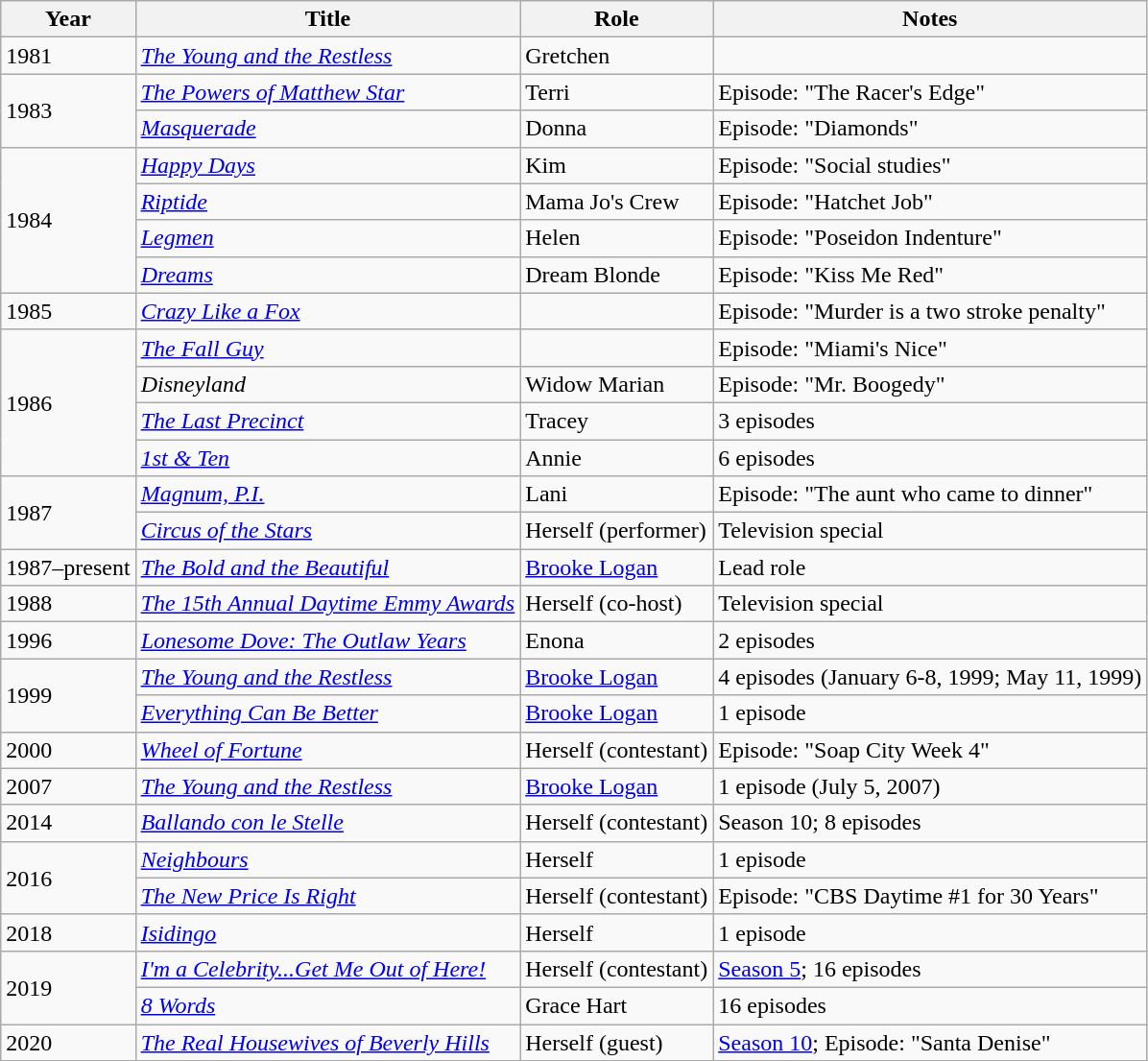<table class="wikitable sortable">
<tr>
<th>Year</th>
<th>Title</th>
<th>Role</th>
<th class="unsortable">Notes</th>
</tr>
<tr>
<td>1981</td>
<td><em><a href='#'>The Young and the Restless</a></em></td>
<td>Gretchen</td>
<td></td>
</tr>
<tr>
<td rowspan="2">1983</td>
<td><em><a href='#'>The Powers of Matthew Star</a></em></td>
<td>Terri</td>
<td>Episode: "The Racer's Edge"</td>
</tr>
<tr>
<td><em><a href='#'>Masquerade</a></em></td>
<td>Donna</td>
<td>Episode: "Diamonds"</td>
</tr>
<tr>
<td rowspan="4">1984</td>
<td><em><a href='#'>Happy Days</a></em></td>
<td>Kim</td>
<td>Episode: "Social studies"</td>
</tr>
<tr>
<td><em><a href='#'>Riptide</a></em></td>
<td>Mama Jo's Crew</td>
<td>Episode: "Hatchet Job"</td>
</tr>
<tr>
<td><em><a href='#'>Legmen</a></em></td>
<td>Helen</td>
<td>Episode: "Poseidon Indenture"</td>
</tr>
<tr>
<td><em><a href='#'>Dreams</a></em></td>
<td>Dream Blonde</td>
<td>Episode: "Kiss Me Red"</td>
</tr>
<tr>
<td>1985</td>
<td><em><a href='#'>Crazy Like a Fox</a></em></td>
<td></td>
<td>Episode: "Murder is a two stroke penalty"</td>
</tr>
<tr>
<td rowspan="4">1986</td>
<td><em><a href='#'>The Fall Guy</a></em></td>
<td></td>
<td>Episode: "Miami's Nice"</td>
</tr>
<tr>
<td><em>Disneyland</em></td>
<td>Widow Marian</td>
<td>Episode: "Mr. Boogedy"</td>
</tr>
<tr>
<td><em><a href='#'>The Last Precinct</a></em></td>
<td>Tracey</td>
<td>3 episodes</td>
</tr>
<tr>
<td><em><a href='#'>1st & Ten</a></em></td>
<td>Annie</td>
<td>6 episodes</td>
</tr>
<tr>
<td rowspan="2">1987</td>
<td><em><a href='#'>Magnum, P.I.</a></em></td>
<td>Lani</td>
<td>Episode: "The aunt who came to dinner"</td>
</tr>
<tr>
<td><em><a href='#'>Circus of the Stars</a></em></td>
<td>Herself (performer)</td>
<td>Television special</td>
</tr>
<tr>
<td>1987–present</td>
<td><em><a href='#'>The Bold and the Beautiful</a></em></td>
<td><a href='#'>Brooke Logan</a></td>
<td>Lead role</td>
</tr>
<tr>
<td>1988</td>
<td><em><a href='#'>The 15th Annual Daytime Emmy Awards</a></em></td>
<td>Herself (co-host)</td>
<td>Television special</td>
</tr>
<tr>
<td>1996</td>
<td><em><a href='#'>Lonesome Dove: The Outlaw Years</a></em></td>
<td>Enona</td>
<td>2 episodes</td>
</tr>
<tr>
<td rowspan="2">1999</td>
<td><em><a href='#'>The Young and the Restless</a></em></td>
<td><a href='#'>Brooke Logan</a></td>
<td>4 episodes (January 6-8, 1999; May 11, 1999)</td>
</tr>
<tr>
<td><em><a href='#'>Everything Can Be Better</a></em></td>
<td><a href='#'>Brooke Logan</a></td>
<td>1 episode</td>
</tr>
<tr>
<td>2000</td>
<td><em><a href='#'>Wheel of Fortune</a></em></td>
<td>Herself (contestant)</td>
<td>Episode: "Soap City Week 4"</td>
</tr>
<tr>
<td>2007</td>
<td><em><a href='#'>The Young and the Restless</a></em></td>
<td><a href='#'>Brooke Logan</a></td>
<td>1 episode (July 5, 2007)</td>
</tr>
<tr>
<td>2014</td>
<td><em><a href='#'>Ballando con le Stelle</a></em></td>
<td>Herself (contestant)</td>
<td>Season 10; 8 episodes</td>
</tr>
<tr>
<td rowspan="2">2016</td>
<td><em><a href='#'>Neighbours</a></em></td>
<td>Herself</td>
<td>1 episode</td>
</tr>
<tr>
<td><em><a href='#'>The New Price Is Right</a></em></td>
<td>Herself (contestant)</td>
<td>Episode: "CBS Daytime #1 for 30 Years"</td>
</tr>
<tr>
<td>2018</td>
<td><em><a href='#'>Isidingo</a></em></td>
<td>Herself</td>
<td>1 episode</td>
</tr>
<tr>
<td rowspan="2">2019</td>
<td><em><a href='#'>I'm a Celebrity...Get Me Out of Here!</a></em></td>
<td>Herself (contestant)</td>
<td><a href='#'>Season 5</a>; 16 episodes</td>
</tr>
<tr>
<td><em><a href='#'>8 Words</a></em></td>
<td>Grace Hart</td>
<td>16 episodes</td>
</tr>
<tr>
<td>2020</td>
<td><em><a href='#'>The Real Housewives of Beverly Hills</a></em></td>
<td>Herself (guest)</td>
<td><a href='#'>Season 10</a>; Episode: "Santa Denise"</td>
</tr>
<tr>
</tr>
</table>
